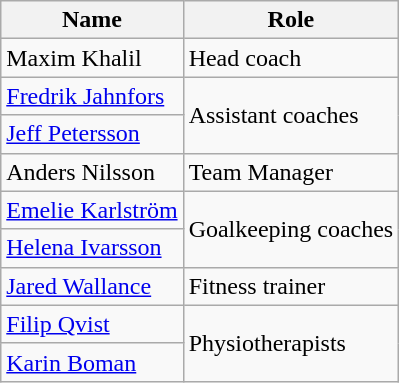<table class="wikitable">
<tr>
<th>Name</th>
<th>Role</th>
</tr>
<tr>
<td> Maxim Khalil</td>
<td>Head coach</td>
</tr>
<tr>
<td> <a href='#'>Fredrik Jahnfors</a></td>
<td rowspan="2">Assistant coaches</td>
</tr>
<tr>
<td> <a href='#'>Jeff Petersson</a></td>
</tr>
<tr>
<td> Anders Nilsson</td>
<td>Team Manager</td>
</tr>
<tr>
<td> <a href='#'>Emelie Karlström</a></td>
<td rowspan="2">Goalkeeping coaches</td>
</tr>
<tr>
<td> <a href='#'>Helena Ivarsson</a></td>
</tr>
<tr>
<td> <a href='#'>Jared Wallance</a></td>
<td>Fitness trainer</td>
</tr>
<tr>
<td> <a href='#'>Filip Qvist</a></td>
<td rowspan="2">Physiotherapists</td>
</tr>
<tr>
<td> <a href='#'>Karin Boman</a></td>
</tr>
</table>
